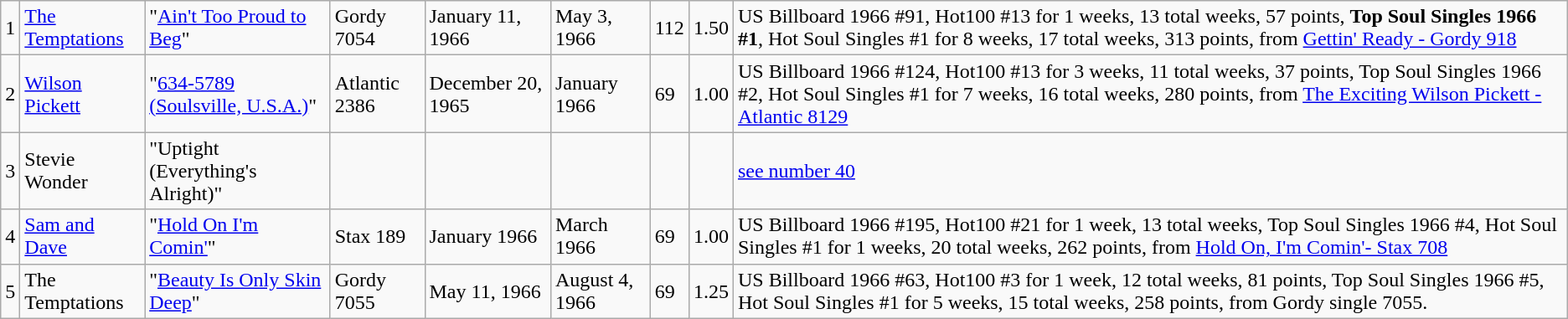<table class="wikitable sortable">
<tr>
<td>1</td>
<td><a href='#'>The Temptations</a></td>
<td>"<a href='#'>Ain't Too Proud to Beg</a>"</td>
<td>Gordy 7054</td>
<td>January 11, 1966</td>
<td>May 3, 1966</td>
<td>112</td>
<td>1.50</td>
<td>US Billboard 1966 #91, Hot100 #13 for 1 weeks, 13 total weeks, 57 points, <strong>Top Soul Singles 1966 #1</strong>, Hot Soul Singles #1 for 8 weeks, 17 total weeks, 313 points, from <a href='#'>Gettin' Ready - Gordy 918</a></td>
</tr>
<tr>
<td>2</td>
<td><a href='#'>Wilson Pickett</a></td>
<td>"<a href='#'>634-5789 (Soulsville, U.S.A.)</a>"</td>
<td>Atlantic 2386</td>
<td>December 20, 1965</td>
<td>January 1966</td>
<td>69</td>
<td>1.00</td>
<td>US Billboard 1966 #124, Hot100 #13 for 3 weeks, 11 total weeks, 37 points, Top Soul Singles 1966 #2, Hot Soul Singles #1 for 7 weeks, 16 total weeks, 280 points, from <a href='#'>The Exciting Wilson Pickett - Atlantic 8129</a></td>
</tr>
<tr>
<td>3</td>
<td>Stevie Wonder</td>
<td>"Uptight (Everything's Alright)"</td>
<td></td>
<td></td>
<td></td>
<td></td>
<td></td>
<td><a href='#'>see number 40</a></td>
</tr>
<tr>
<td>4</td>
<td><a href='#'>Sam and Dave</a></td>
<td>"<a href='#'>Hold On I'm Comin'</a>"</td>
<td>Stax 189</td>
<td>January 1966</td>
<td>March 1966</td>
<td>69</td>
<td>1.00</td>
<td>US Billboard 1966 #195, Hot100 #21 for 1 week, 13 total weeks, Top Soul Singles 1966 #4, Hot Soul Singles #1 for 1 weeks, 20 total weeks, 262 points, from <a href='#'>Hold On, I'm Comin'- Stax 708</a></td>
</tr>
<tr>
<td>5</td>
<td>The Temptations</td>
<td>"<a href='#'>Beauty Is Only Skin Deep</a>"</td>
<td>Gordy 7055</td>
<td>May 11, 1966</td>
<td>August 4, 1966</td>
<td>69</td>
<td>1.25</td>
<td>US Billboard 1966 #63, Hot100 #3 for 1 week, 12 total weeks, 81 points, Top Soul Singles 1966 #5, Hot Soul Singles #1 for 5 weeks, 15 total weeks, 258 points, from Gordy single 7055.</td>
</tr>
</table>
